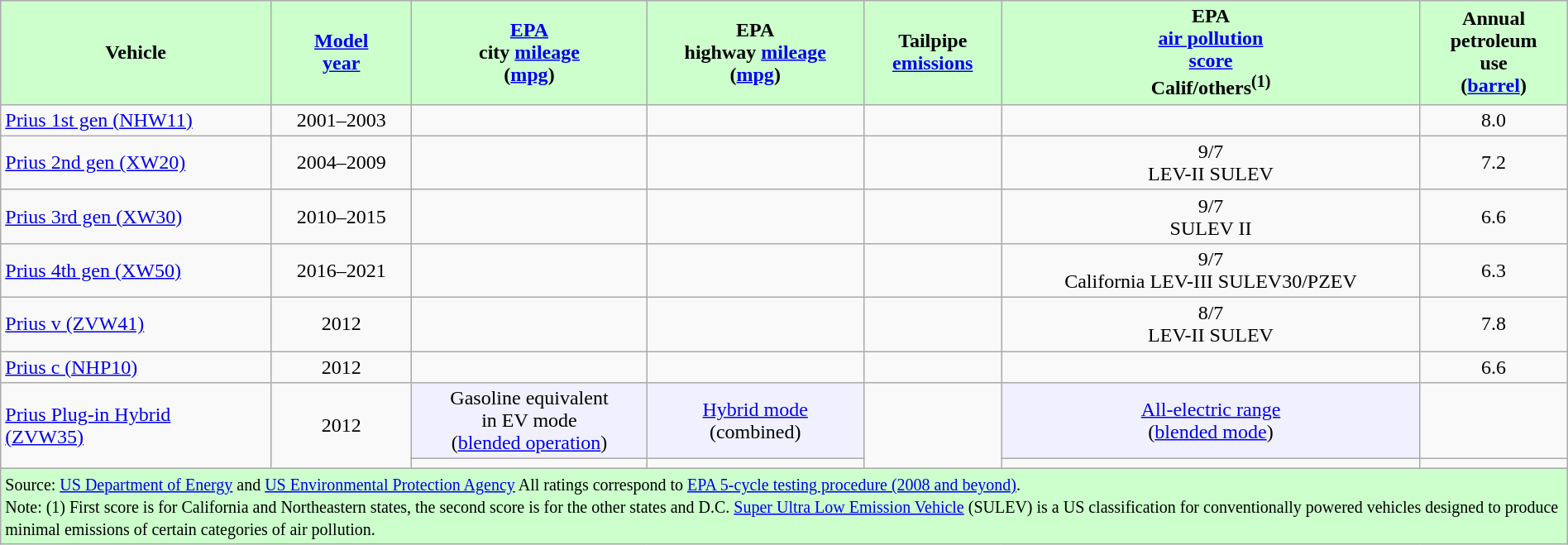<table class="sortable wikitable" style="margin: 1em auto 1em auto">
<tr style="text-align:center;">
<th style="background:#cfc;">Vehicle</th>
<th style="background:#cfc;"><a href='#'>Model<br>year</a></th>
<th style="background:#cfc;"><a href='#'>EPA</a><br> city <a href='#'>mileage</a><br>(<a href='#'>mpg</a>)</th>
<th style="background:#cfc;">EPA<br> highway <a href='#'>mileage</a><br>(<a href='#'>mpg</a>)</th>
<th style="background:#cfc;">Tailpipe<br> <a href='#'>emissions</a></th>
<th style="background:#cfc;">EPA<br><a href='#'>air pollution<br>score</a><br>Calif/others<sup>(1)</sup></th>
<th style="background:#cfc;">Annual<br>petroleum<br> use<br>(<a href='#'>barrel</a>)</th>
</tr>
<tr style="text-align:center;">
<td align=left><a href='#'>Prius 1st gen (NHW11)</a></td>
<td>2001–2003</td>
<td></td>
<td></td>
<td></td>
<td></td>
<td>8.0</td>
</tr>
<tr style="text-align:center;">
<td align=left><a href='#'>Prius 2nd gen (XW20)</a></td>
<td>2004–2009</td>
<td></td>
<td></td>
<td></td>
<td>9/7 <br>LEV-II SULEV</td>
<td>7.2</td>
</tr>
<tr style="text-align:center;">
<td align=left><a href='#'>Prius 3rd gen (XW30)</a></td>
<td>2010–2015</td>
<td></td>
<td></td>
<td></td>
<td>9/7<br>SULEV II</td>
<td>6.6</td>
</tr>
<tr style="text-align:center;">
<td align=left><a href='#'>Prius 4th gen (XW50)</a></td>
<td>2016–2021</td>
<td></td>
<td></td>
<td></td>
<td>9/7<br>California LEV-III SULEV30/PZEV</td>
<td>6.3</td>
</tr>
<tr style="text-align:center;">
<td align=left><a href='#'>Prius v (ZVW41)</a></td>
<td>2012</td>
<td></td>
<td></td>
<td></td>
<td>8/7<br> LEV-II SULEV</td>
<td>7.8</td>
</tr>
<tr style="text-align:center;">
<td align=left><a href='#'>Prius c (NHP10)</a></td>
<td>2012</td>
<td></td>
<td></td>
<td></td>
<td></td>
<td>6.6</td>
</tr>
<tr style="text-align:center;">
<td rowspan="2" style="text-align:left;"><a href='#'>Prius Plug-in Hybrid<br>(ZVW35)</a></td>
<td rowspan="2">2012</td>
<td style="background:#f0f0ff;">Gasoline equivalent<br>in EV mode<br> (<a href='#'>blended operation</a>)</td>
<td style="background:#f0f0ff;"><a href='#'>Hybrid mode</a><br>(combined)</td>
<td rowspan="2"></td>
<td style="background:#f0f0ff;"><a href='#'>All-electric range</a><br>(<a href='#'>blended mode</a>)</td>
<td></td>
</tr>
<tr style="text-align:center;">
<td></td>
<td></td>
<td></td>
<td></td>
</tr>
<tr>
<td colspan="7" style="text-align:left; background:#cfc;"><small>Source: <a href='#'>US Department of Energy</a> and <a href='#'>US Environmental Protection Agency</a> All ratings correspond to <a href='#'>EPA 5-cycle testing procedure (2008 and beyond)</a>. <br>Note: (1) First score is for California and Northeastern states, the second score is for the other states and D.C. <a href='#'>Super Ultra Low Emission Vehicle</a> (SULEV) is a US classification for conventionally powered vehicles designed to produce minimal emissions of certain categories of air pollution.</small></td>
</tr>
</table>
